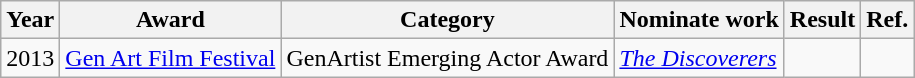<table class="wikitable">
<tr>
<th>Year</th>
<th>Award</th>
<th>Category</th>
<th>Nominate work</th>
<th>Result</th>
<th>Ref.</th>
</tr>
<tr>
<td>2013</td>
<td><a href='#'>Gen Art Film Festival</a></td>
<td>GenArtist Emerging Actor Award</td>
<td><em><a href='#'>The Discoverers</a></em></td>
<td></td>
<td></td>
</tr>
</table>
